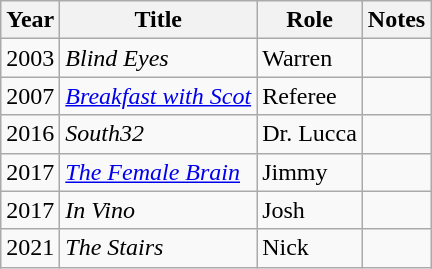<table class="wikitable sortable">
<tr>
<th>Year</th>
<th>Title</th>
<th>Role</th>
<th class="unsortable">Notes</th>
</tr>
<tr>
<td>2003</td>
<td><em>Blind Eyes</em></td>
<td>Warren</td>
<td></td>
</tr>
<tr>
<td>2007</td>
<td><em><a href='#'>Breakfast with Scot</a></em></td>
<td>Referee</td>
<td></td>
</tr>
<tr>
<td>2016</td>
<td><em>South32</em></td>
<td>Dr. Lucca</td>
<td></td>
</tr>
<tr>
<td>2017</td>
<td data-sort-value="Female Brain, The"><a href='#'><em>The Female Brain</em></a></td>
<td>Jimmy</td>
<td></td>
</tr>
<tr>
<td>2017</td>
<td><em>In Vino</em></td>
<td>Josh</td>
<td></td>
</tr>
<tr>
<td>2021</td>
<td data-sort-value="Stairs, The"><em>The Stairs</em></td>
<td>Nick</td>
<td></td>
</tr>
</table>
